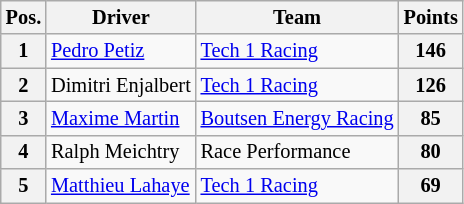<table class="wikitable" style="font-size: 85%">
<tr>
<th>Pos.</th>
<th>Driver</th>
<th>Team</th>
<th>Points</th>
</tr>
<tr>
<th>1</th>
<td> <a href='#'>Pedro Petiz</a></td>
<td> <a href='#'>Tech 1 Racing</a></td>
<th>146</th>
</tr>
<tr>
<th>2</th>
<td> Dimitri Enjalbert</td>
<td> <a href='#'>Tech 1 Racing</a></td>
<th>126</th>
</tr>
<tr>
<th>3</th>
<td> <a href='#'>Maxime Martin</a></td>
<td> <a href='#'>Boutsen Energy Racing</a></td>
<th>85</th>
</tr>
<tr>
<th>4</th>
<td> Ralph Meichtry</td>
<td> Race Performance</td>
<th>80</th>
</tr>
<tr>
<th>5</th>
<td> <a href='#'>Matthieu Lahaye</a></td>
<td> <a href='#'>Tech 1 Racing</a></td>
<th>69</th>
</tr>
</table>
